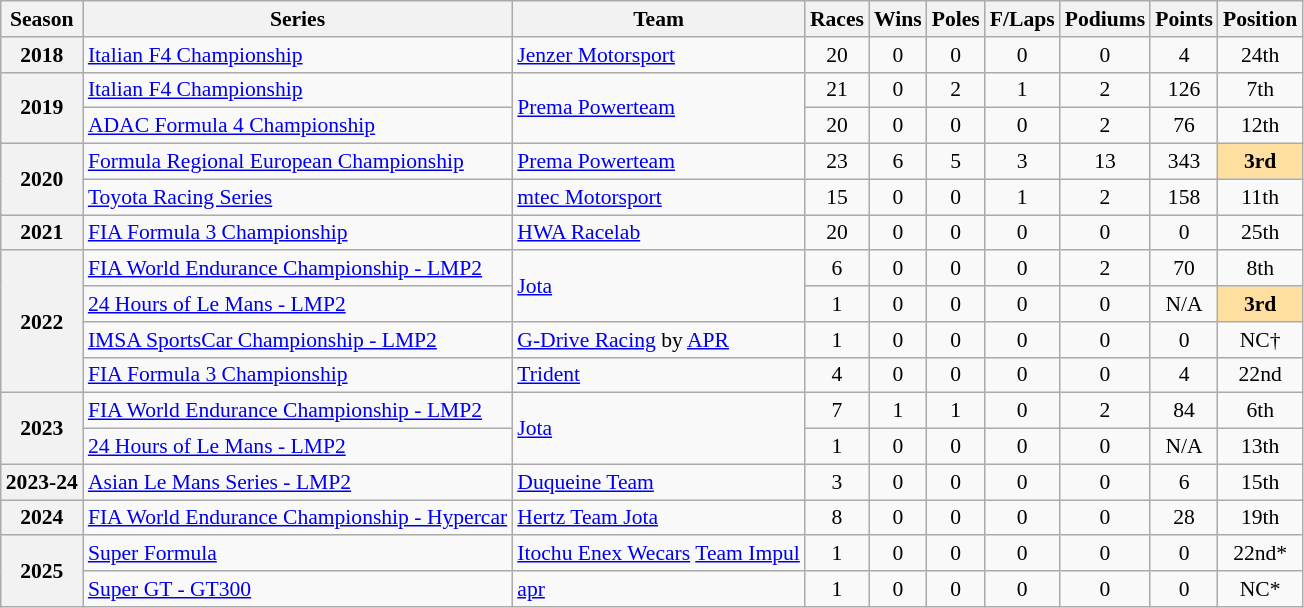<table class="wikitable" style="font-size: 90%; text-align:center">
<tr>
<th>Season</th>
<th>Series</th>
<th>Team</th>
<th>Races</th>
<th>Wins</th>
<th>Poles</th>
<th>F/Laps</th>
<th>Podiums</th>
<th>Points</th>
<th>Position</th>
</tr>
<tr>
<th>2018</th>
<td align=left><a href='#'>Italian F4 Championship</a></td>
<td align=left><a href='#'>Jenzer Motorsport</a></td>
<td>20</td>
<td>0</td>
<td>0</td>
<td>0</td>
<td>0</td>
<td>4</td>
<td>24th</td>
</tr>
<tr>
<th rowspan=2>2019</th>
<td align=left><a href='#'>Italian F4 Championship</a></td>
<td align=left rowspan=2><a href='#'>Prema Powerteam</a></td>
<td>21</td>
<td>0</td>
<td>2</td>
<td>1</td>
<td>2</td>
<td>126</td>
<td>7th</td>
</tr>
<tr>
<td align=left><a href='#'>ADAC Formula 4 Championship</a></td>
<td>20</td>
<td>0</td>
<td>0</td>
<td>0</td>
<td>2</td>
<td>76</td>
<td>12th</td>
</tr>
<tr>
<th rowspan=2>2020</th>
<td align=left><a href='#'>Formula Regional European Championship</a></td>
<td align=left><a href='#'>Prema Powerteam</a></td>
<td>23</td>
<td>6</td>
<td>5</td>
<td>3</td>
<td>13</td>
<td>343</td>
<td style="background:#ffdf9f;"><strong>3rd</strong></td>
</tr>
<tr>
<td align=left><a href='#'>Toyota Racing Series</a></td>
<td align=left><a href='#'>mtec Motorsport</a></td>
<td>15</td>
<td>0</td>
<td>0</td>
<td>1</td>
<td>2</td>
<td>158</td>
<td>11th</td>
</tr>
<tr>
<th>2021</th>
<td align=left><a href='#'>FIA Formula 3 Championship</a></td>
<td align=left><a href='#'>HWA Racelab</a></td>
<td>20</td>
<td>0</td>
<td>0</td>
<td>0</td>
<td>0</td>
<td>0</td>
<td>25th</td>
</tr>
<tr>
<th rowspan="4">2022</th>
<td align=left><a href='#'>FIA World Endurance Championship - LMP2</a></td>
<td rowspan="2" align="left"><a href='#'>Jota</a></td>
<td>6</td>
<td>0</td>
<td>0</td>
<td>0</td>
<td>2</td>
<td>70</td>
<td>8th</td>
</tr>
<tr>
<td align=left><a href='#'>24 Hours of Le Mans - LMP2</a></td>
<td>1</td>
<td>0</td>
<td>0</td>
<td>0</td>
<td>0</td>
<td>N/A</td>
<td style="background:#ffdf9f;"><strong>3rd</strong></td>
</tr>
<tr>
<td align=left><a href='#'>IMSA SportsCar Championship - LMP2</a></td>
<td align=left nowrap><a href='#'>G-Drive Racing</a> by <a href='#'>APR</a></td>
<td>1</td>
<td>0</td>
<td>0</td>
<td>0</td>
<td>0</td>
<td>0</td>
<td>NC†</td>
</tr>
<tr>
<td align=left><a href='#'>FIA Formula 3 Championship</a></td>
<td align=left><a href='#'>Trident</a></td>
<td>4</td>
<td>0</td>
<td>0</td>
<td>0</td>
<td>0</td>
<td>4</td>
<td>22nd</td>
</tr>
<tr>
<th rowspan="2">2023</th>
<td align=left><a href='#'>FIA World Endurance Championship - LMP2</a></td>
<td rowspan="2" align="left"><a href='#'>Jota</a></td>
<td>7</td>
<td>1</td>
<td>1</td>
<td>0</td>
<td>2</td>
<td>84</td>
<td>6th</td>
</tr>
<tr>
<td align=left><a href='#'>24 Hours of Le Mans - LMP2</a></td>
<td>1</td>
<td>0</td>
<td>0</td>
<td>0</td>
<td>0</td>
<td>N/A</td>
<td>13th</td>
</tr>
<tr>
<th>2023-24</th>
<td align=left><a href='#'>Asian Le Mans Series - LMP2</a></td>
<td align=left><a href='#'>Duqueine Team</a></td>
<td>3</td>
<td>0</td>
<td>0</td>
<td>0</td>
<td>0</td>
<td>6</td>
<td>15th</td>
</tr>
<tr>
<th>2024</th>
<td align=left nowrap><a href='#'>FIA World Endurance Championship - Hypercar</a></td>
<td align=left><a href='#'>Hertz Team Jota</a></td>
<td>8</td>
<td>0</td>
<td>0</td>
<td>0</td>
<td>0</td>
<td>28</td>
<td>19th</td>
</tr>
<tr>
<th rowspan=2>2025</th>
<td align=left><a href='#'>Super Formula</a></td>
<td align=left><a href='#'>Itochu Enex Wecars</a> <a href='#'>Team Impul</a></td>
<td>1</td>
<td>0</td>
<td>0</td>
<td>0</td>
<td>0</td>
<td>0</td>
<td>22nd*</td>
</tr>
<tr>
<td align=left><a href='#'>Super GT - GT300</a></td>
<td align=left><a href='#'>apr</a></td>
<td>1</td>
<td>0</td>
<td>0</td>
<td>0</td>
<td>0</td>
<td>0</td>
<td>NC*</td>
</tr>
</table>
